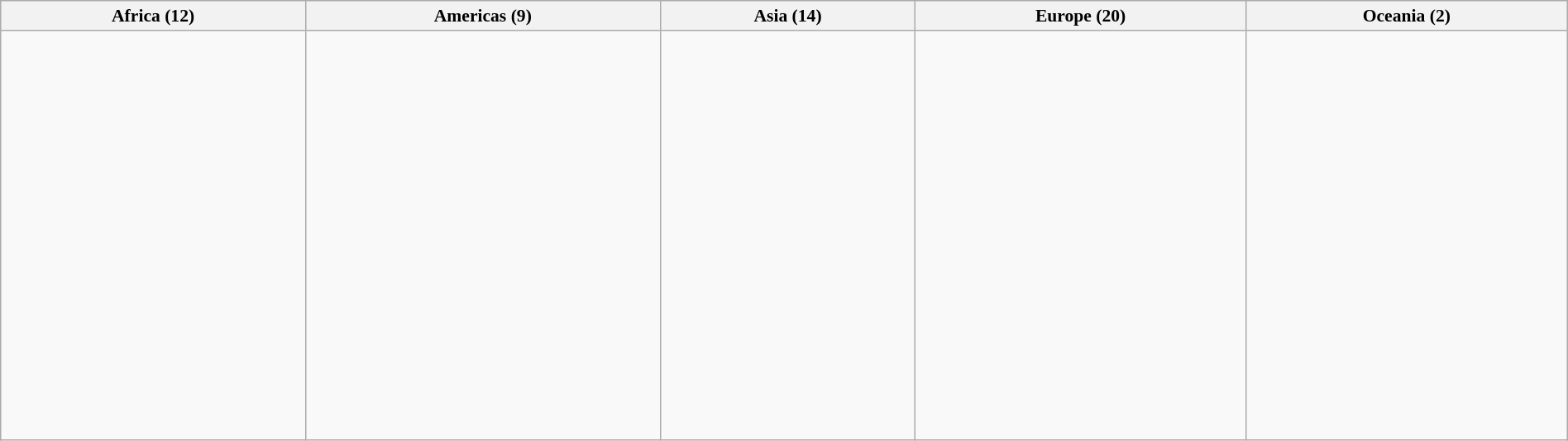<table class="wikitable" bgcolor=white cellpadding="3" cellspacing="0" border="1" style="text-align: center; font-size: 90%; border: gray solid 1px; border-collapse: collapse;" width="100%">
<tr>
<th>Africa (12)</th>
<th>Americas (9)</th>
<th>Asia (14)</th>
<th>Europe (20)</th>
<th>Oceania (2)</th>
</tr>
<tr>
<td align="left" valign="top"><br><br><br><br><br><br><br><br><br><br><br></td>
<td align="left" valign="top"><br><br><br><br><br><br><br><br></td>
<td align="left" valign="top"><br><br><br><br><br><br><br><br><br><br><br><br><br></td>
<td align="left" valign="top"><br><br><br><br><br><br><br><br><br><br><br><br><br><br><br><br><br><br><br></td>
<td align="left" valign="top"><br></td>
</tr>
</table>
